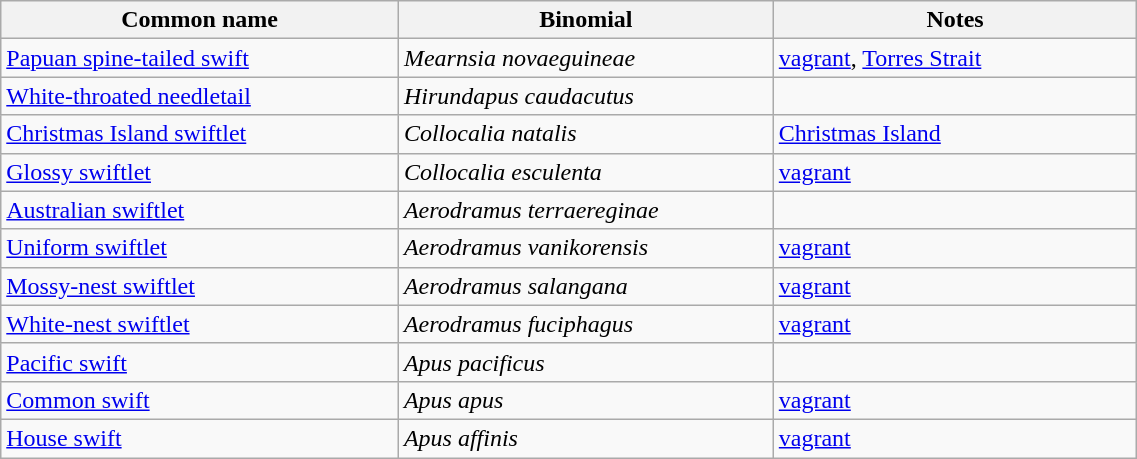<table style="width:60%;" class="wikitable">
<tr>
<th width=35%>Common name</th>
<th width=33%>Binomial</th>
<th width=32%>Notes</th>
</tr>
<tr>
<td><a href='#'>Papuan spine-tailed swift</a></td>
<td><em>Mearnsia novaeguineae</em></td>
<td><a href='#'>vagrant</a>, <a href='#'>Torres Strait</a></td>
</tr>
<tr>
<td><a href='#'>White-throated needletail</a></td>
<td><em>Hirundapus caudacutus</em></td>
<td></td>
</tr>
<tr>
<td><a href='#'>Christmas Island swiftlet</a></td>
<td><em>Collocalia natalis</em></td>
<td><a href='#'>Christmas Island</a></td>
</tr>
<tr>
<td><a href='#'>Glossy swiftlet</a></td>
<td><em>Collocalia esculenta</em></td>
<td><a href='#'>vagrant</a></td>
</tr>
<tr>
<td><a href='#'>Australian swiftlet</a></td>
<td><em>Aerodramus terraereginae</em></td>
<td></td>
</tr>
<tr>
<td><a href='#'>Uniform swiftlet</a></td>
<td><em>Aerodramus vanikorensis</em></td>
<td><a href='#'>vagrant</a></td>
</tr>
<tr>
<td><a href='#'>Mossy-nest swiftlet</a></td>
<td><em>Aerodramus salangana</em></td>
<td><a href='#'>vagrant</a></td>
</tr>
<tr>
<td><a href='#'>White-nest swiftlet</a></td>
<td><em>Aerodramus fuciphagus</em></td>
<td><a href='#'>vagrant</a></td>
</tr>
<tr>
<td><a href='#'>Pacific swift</a></td>
<td><em>Apus pacificus</em></td>
<td></td>
</tr>
<tr>
<td><a href='#'>Common swift</a></td>
<td><em>Apus apus</em></td>
<td><a href='#'>vagrant</a></td>
</tr>
<tr>
<td><a href='#'>House swift</a></td>
<td><em>Apus affinis</em></td>
<td><a href='#'>vagrant</a></td>
</tr>
</table>
